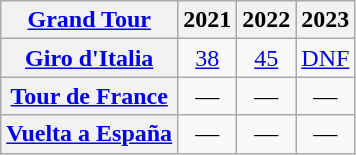<table class="wikitable plainrowheaders">
<tr>
<th scope="col"><a href='#'>Grand Tour</a></th>
<th scope="col">2021</th>
<th scope="col">2022</th>
<th scope="col">2023</th>
</tr>
<tr style="text-align:center;">
<th scope="row"> <a href='#'>Giro d'Italia</a></th>
<td><a href='#'>38</a></td>
<td><a href='#'>45</a></td>
<td><a href='#'>DNF</a></td>
</tr>
<tr style="text-align:center;">
<th scope="row"> <a href='#'>Tour de France</a></th>
<td>—</td>
<td>—</td>
<td>—</td>
</tr>
<tr style="text-align:center;">
<th scope="row"> <a href='#'>Vuelta a España</a></th>
<td>—</td>
<td>—</td>
<td>—</td>
</tr>
</table>
